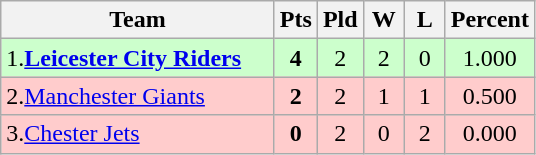<table class="wikitable" style="text-align: center;">
<tr>
<th width="175">Team</th>
<th width="20" abbr="Points">Pts</th>
<th width="20" abbr="Played">Pld</th>
<th width="20" abbr="Won">W</th>
<th width="20" abbr="Lost">L</th>
<th width="20" abbr="Percentage">Percent</th>
</tr>
<tr style="background: #ccffcc;">
<td style="text-align:left;">1.<strong><a href='#'>Leicester City Riders</a></strong></td>
<td><strong>4</strong></td>
<td>2</td>
<td>2</td>
<td>0</td>
<td>1.000</td>
</tr>
<tr style="background: #ffcccc;">
<td style="text-align:left;">2.<a href='#'>Manchester Giants</a></td>
<td><strong>2</strong></td>
<td>2</td>
<td>1</td>
<td>1</td>
<td>0.500</td>
</tr>
<tr style="background: #ffcccc;">
<td style="text-align:left;">3.<a href='#'>Chester Jets</a></td>
<td><strong>0</strong></td>
<td>2</td>
<td>0</td>
<td>2</td>
<td>0.000</td>
</tr>
</table>
